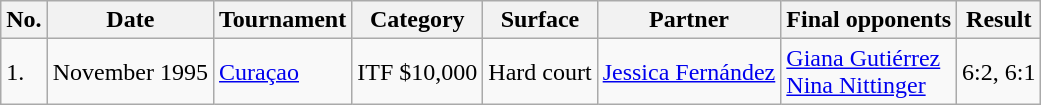<table class="wikitable">
<tr>
<th>No.</th>
<th>Date</th>
<th>Tournament</th>
<th>Category</th>
<th>Surface</th>
<th>Partner</th>
<th>Final opponents</th>
<th>Result</th>
</tr>
<tr>
<td>1.</td>
<td>November 1995</td>
<td><a href='#'>Curaçao</a></td>
<td>ITF $10,000</td>
<td>Hard court</td>
<td> <a href='#'>Jessica Fernández</a></td>
<td> <a href='#'>Giana Gutiérrez</a><br> <a href='#'>Nina Nittinger</a></td>
<td>6:2, 6:1</td>
</tr>
</table>
